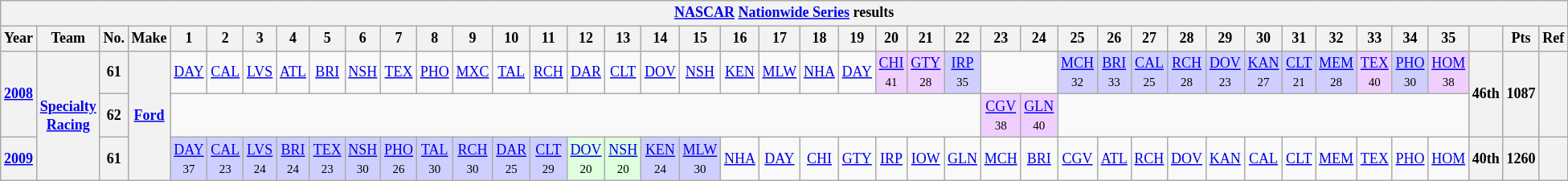<table class="wikitable" style="text-align:center; font-size:75%">
<tr>
<th colspan=42><a href='#'>NASCAR</a> <a href='#'>Nationwide Series</a> results</th>
</tr>
<tr>
<th>Year</th>
<th>Team</th>
<th>No.</th>
<th>Make</th>
<th>1</th>
<th>2</th>
<th>3</th>
<th>4</th>
<th>5</th>
<th>6</th>
<th>7</th>
<th>8</th>
<th>9</th>
<th>10</th>
<th>11</th>
<th>12</th>
<th>13</th>
<th>14</th>
<th>15</th>
<th>16</th>
<th>17</th>
<th>18</th>
<th>19</th>
<th>20</th>
<th>21</th>
<th>22</th>
<th>23</th>
<th>24</th>
<th>25</th>
<th>26</th>
<th>27</th>
<th>28</th>
<th>29</th>
<th>30</th>
<th>31</th>
<th>32</th>
<th>33</th>
<th>34</th>
<th>35</th>
<th></th>
<th>Pts</th>
<th>Ref</th>
</tr>
<tr>
<th rowspan=2><a href='#'>2008</a></th>
<th rowspan=3><a href='#'>Specialty Racing</a></th>
<th>61</th>
<th rowspan=3><a href='#'>Ford</a></th>
<td><a href='#'>DAY</a></td>
<td><a href='#'>CAL</a></td>
<td><a href='#'>LVS</a></td>
<td><a href='#'>ATL</a></td>
<td><a href='#'>BRI</a></td>
<td><a href='#'>NSH</a></td>
<td><a href='#'>TEX</a></td>
<td><a href='#'>PHO</a></td>
<td><a href='#'>MXC</a></td>
<td><a href='#'>TAL</a></td>
<td><a href='#'>RCH</a></td>
<td><a href='#'>DAR</a></td>
<td><a href='#'>CLT</a></td>
<td><a href='#'>DOV</a></td>
<td><a href='#'>NSH</a></td>
<td><a href='#'>KEN</a></td>
<td><a href='#'>MLW</a></td>
<td><a href='#'>NHA</a></td>
<td><a href='#'>DAY</a></td>
<td style="background:#EFCFFF;"><a href='#'>CHI</a><br><small>41</small></td>
<td style="background:#EFCFFF;"><a href='#'>GTY</a><br><small>28</small></td>
<td style="background:#CFCFFF;"><a href='#'>IRP</a><br><small>35</small></td>
<td colspan=2></td>
<td style="background:#CFCFFF;"><a href='#'>MCH</a><br><small>32</small></td>
<td style="background:#CFCFFF;"><a href='#'>BRI</a><br><small>33</small></td>
<td style="background:#CFCFFF;"><a href='#'>CAL</a><br><small>25</small></td>
<td style="background:#CFCFFF;"><a href='#'>RCH</a><br><small>28</small></td>
<td style="background:#CFCFFF;"><a href='#'>DOV</a><br><small>23</small></td>
<td style="background:#CFCFFF;"><a href='#'>KAN</a><br><small>27</small></td>
<td style="background:#CFCFFF;"><a href='#'>CLT</a><br><small>21</small></td>
<td style="background:#CFCFFF;"><a href='#'>MEM</a><br><small>28</small></td>
<td style="background:#EFCFFF;"><a href='#'>TEX</a><br><small>40</small></td>
<td style="background:#CFCFFF;"><a href='#'>PHO</a><br><small>30</small></td>
<td style="background:#EFCFFF;"><a href='#'>HOM</a><br><small>38</small></td>
<th rowspan=2>46th</th>
<th rowspan=2>1087</th>
<th rowspan=2></th>
</tr>
<tr>
<th>62</th>
<td colspan=22></td>
<td style="background:#EFCFFF;"><a href='#'>CGV</a><br><small>38</small></td>
<td style="background:#EFCFFF;"><a href='#'>GLN</a><br><small>40</small></td>
<td colspan=11></td>
</tr>
<tr>
<th><a href='#'>2009</a></th>
<th>61</th>
<td style="background:#CFCFFF;"><a href='#'>DAY</a><br><small>37</small></td>
<td style="background:#CFCFFF;"><a href='#'>CAL</a><br><small>23</small></td>
<td style="background:#CFCFFF;"><a href='#'>LVS</a><br><small>24</small></td>
<td style="background:#CFCFFF;"><a href='#'>BRI</a><br><small>24</small></td>
<td style="background:#CFCFFF;"><a href='#'>TEX</a><br><small>23</small></td>
<td style="background:#CFCFFF;"><a href='#'>NSH</a><br><small>30</small></td>
<td style="background:#CFCFFF;"><a href='#'>PHO</a><br><small>26</small></td>
<td style="background:#CFCFFF;"><a href='#'>TAL</a><br><small>30</small></td>
<td style="background:#CFCFFF;"><a href='#'>RCH</a><br><small>30</small></td>
<td style="background:#CFCFFF;"><a href='#'>DAR</a><br><small>25</small></td>
<td style="background:#CFCFFF;"><a href='#'>CLT</a><br><small>29</small></td>
<td style="background:#DFFFDF;"><a href='#'>DOV</a><br><small>20</small></td>
<td style="background:#DFFFDF;"><a href='#'>NSH</a><br><small>20</small></td>
<td style="background:#CFCFFF;"><a href='#'>KEN</a><br><small>24</small></td>
<td style="background:#CFCFFF;"><a href='#'>MLW</a><br><small>30</small></td>
<td><a href='#'>NHA</a></td>
<td><a href='#'>DAY</a></td>
<td><a href='#'>CHI</a></td>
<td><a href='#'>GTY</a></td>
<td><a href='#'>IRP</a></td>
<td><a href='#'>IOW</a></td>
<td><a href='#'>GLN</a></td>
<td><a href='#'>MCH</a></td>
<td><a href='#'>BRI</a></td>
<td><a href='#'>CGV</a></td>
<td><a href='#'>ATL</a></td>
<td><a href='#'>RCH</a></td>
<td><a href='#'>DOV</a></td>
<td><a href='#'>KAN</a></td>
<td><a href='#'>CAL</a></td>
<td><a href='#'>CLT</a></td>
<td><a href='#'>MEM</a></td>
<td><a href='#'>TEX</a></td>
<td><a href='#'>PHO</a></td>
<td><a href='#'>HOM</a></td>
<th>40th</th>
<th>1260</th>
<th></th>
</tr>
</table>
